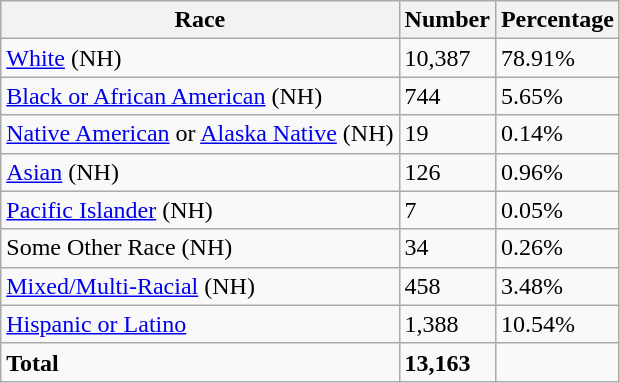<table class="wikitable">
<tr>
<th>Race</th>
<th>Number</th>
<th>Percentage</th>
</tr>
<tr>
<td><a href='#'>White</a> (NH)</td>
<td>10,387</td>
<td>78.91%</td>
</tr>
<tr>
<td><a href='#'>Black or African American</a> (NH)</td>
<td>744</td>
<td>5.65%</td>
</tr>
<tr>
<td><a href='#'>Native American</a> or <a href='#'>Alaska Native</a> (NH)</td>
<td>19</td>
<td>0.14%</td>
</tr>
<tr>
<td><a href='#'>Asian</a> (NH)</td>
<td>126</td>
<td>0.96%</td>
</tr>
<tr>
<td><a href='#'>Pacific Islander</a> (NH)</td>
<td>7</td>
<td>0.05%</td>
</tr>
<tr>
<td>Some Other Race (NH)</td>
<td>34</td>
<td>0.26%</td>
</tr>
<tr>
<td><a href='#'>Mixed/Multi-Racial</a> (NH)</td>
<td>458</td>
<td>3.48%</td>
</tr>
<tr>
<td><a href='#'>Hispanic or Latino</a></td>
<td>1,388</td>
<td>10.54%</td>
</tr>
<tr>
<td><strong>Total</strong></td>
<td><strong>13,163</strong></td>
<td></td>
</tr>
</table>
